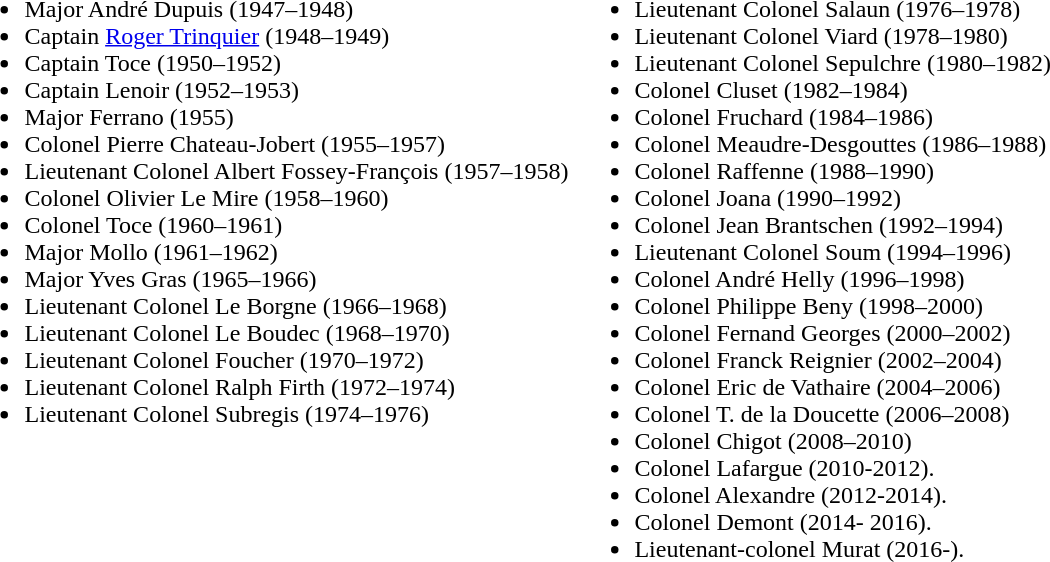<table>
<tr>
<td valign=top><br><ul><li>Major André Dupuis (1947–1948)</li><li>Captain <a href='#'>Roger Trinquier</a> (1948–1949)</li><li>Captain Toce (1950–1952)</li><li>Captain Lenoir (1952–1953)</li><li>Major Ferrano (1955)</li><li>Colonel Pierre Chateau-Jobert (1955–1957)</li><li>Lieutenant Colonel Albert Fossey-François (1957–1958)</li><li>Colonel Olivier Le Mire (1958–1960)</li><li>Colonel Toce (1960–1961)</li><li>Major Mollo (1961–1962)</li><li>Major Yves Gras (1965–1966)</li><li>Lieutenant Colonel Le Borgne (1966–1968)</li><li>Lieutenant Colonel Le Boudec (1968–1970)</li><li>Lieutenant Colonel Foucher (1970–1972)</li><li>Lieutenant Colonel Ralph Firth (1972–1974)</li><li>Lieutenant Colonel Subregis (1974–1976)</li></ul></td>
<td valign=top><br><ul><li>Lieutenant Colonel Salaun (1976–1978)</li><li>Lieutenant Colonel Viard (1978–1980)</li><li>Lieutenant Colonel Sepulchre (1980–1982)</li><li>Colonel Cluset (1982–1984)</li><li>Colonel Fruchard (1984–1986)</li><li>Colonel Meaudre-Desgouttes (1986–1988)</li><li>Colonel Raffenne (1988–1990)</li><li>Colonel Joana (1990–1992)</li><li>Colonel Jean Brantschen (1992–1994)</li><li>Lieutenant Colonel Soum (1994–1996)</li><li>Colonel André Helly (1996–1998)</li><li>Colonel Philippe Beny (1998–2000)</li><li>Colonel Fernand Georges (2000–2002)</li><li>Colonel Franck Reignier (2002–2004)</li><li>Colonel Eric de Vathaire (2004–2006)</li><li>Colonel T. de la Doucette (2006–2008)</li><li>Colonel Chigot  (2008–2010)</li><li>Colonel Lafargue (2010-2012).</li><li>Colonel Alexandre (2012-2014).</li><li>Colonel Demont (2014- 2016).</li><li>Lieutenant-colonel Murat (2016-).</li></ul></td>
</tr>
</table>
